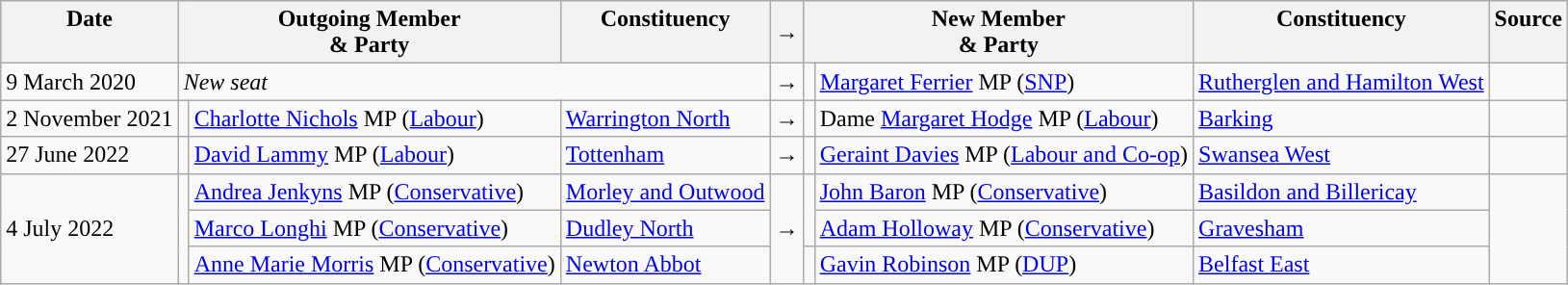<table class="wikitable">
<tr>
<th valign="top">Date</th>
<th colspan="2" valign="top">Outgoing Member<br>& Party</th>
<th valign="top">Constituency</th>
<th>→</th>
<th colspan="2" valign="top">New Member<br>& Party</th>
<th valign="top">Constituency</th>
<th valign="top">Source</th>
</tr>
<tr>
<td>9 March 2020</td>
<td colspan=3><em>New seat</em></td>
<td>→</td>
<td style="color:inherit;background:"></td>
<td><a href='#'>Margaret Ferrier</a> MP (<a href='#'>SNP</a>)</td>
<td><a href='#'>Rutherglen and Hamilton West</a></td>
<td></td>
</tr>
<tr>
<td>2 November 2021</td>
<td style="color:inherit;background:"></td>
<td><a href='#'>Charlotte Nichols</a> MP (<a href='#'>Labour</a>)</td>
<td><a href='#'>Warrington North</a></td>
<td>→</td>
<td style="color:inherit;background:"></td>
<td>Dame <a href='#'>Margaret Hodge</a> MP (<a href='#'>Labour</a>)</td>
<td><a href='#'>Barking</a></td>
<td></td>
</tr>
<tr>
<td>27 June 2022</td>
<td style="color:inherit;background:"></td>
<td><a href='#'>David Lammy</a> MP (<a href='#'>Labour</a>)</td>
<td><a href='#'>Tottenham</a></td>
<td>→</td>
<td style="color:inherit;background:"></td>
<td><a href='#'>Geraint Davies</a> MP (<a href='#'>Labour and Co-op</a>)</td>
<td><a href='#'>Swansea West</a></td>
<td></td>
</tr>
<tr>
<td rowspan=3>4 July 2022</td>
<td rowspan=3 style="color:inherit;background:"></td>
<td><a href='#'>Andrea Jenkyns</a> MP (<a href='#'>Conservative</a>)</td>
<td><a href='#'>Morley and Outwood</a></td>
<td rowspan=3>→</td>
<td rowspan=2 style="color:inherit;background:"></td>
<td><a href='#'>John Baron</a> MP (<a href='#'>Conservative</a>)</td>
<td><a href='#'>Basildon and Billericay</a></td>
<td rowspan=3></td>
</tr>
<tr>
<td><a href='#'>Marco Longhi</a> MP (<a href='#'>Conservative</a>)</td>
<td><a href='#'>Dudley North</a></td>
<td><a href='#'>Adam Holloway</a> MP (<a href='#'>Conservative</a>)</td>
<td><a href='#'>Gravesham</a></td>
</tr>
<tr>
<td><a href='#'>Anne Marie Morris</a> MP (<a href='#'>Conservative</a>)</td>
<td><a href='#'>Newton Abbot</a></td>
<td style="color:inherit;background:"></td>
<td><a href='#'>Gavin Robinson</a> MP (<a href='#'>DUP</a>)</td>
<td><a href='#'>Belfast East</a></td>
</tr>
</table>
